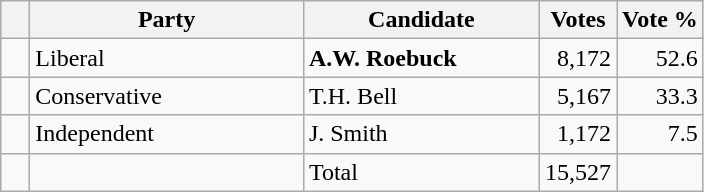<table class="wikitable">
<tr>
<th></th>
<th scope="col" width="175">Party</th>
<th scope="col" width="150">Candidate</th>
<th>Votes</th>
<th>Vote %</th>
</tr>
<tr>
<td>   </td>
<td>Liberal</td>
<td><strong>A.W. Roebuck</strong></td>
<td align=right>8,172</td>
<td align=right>52.6</td>
</tr>
<tr>
<td>   </td>
<td>Conservative</td>
<td>T.H. Bell</td>
<td align=right>5,167</td>
<td align=right>33.3</td>
</tr>
<tr>
<td>   </td>
<td>Independent</td>
<td>J. Smith</td>
<td align=right>1,172</td>
<td align=right>7.5<br></td>
</tr>
<tr |>
<td></td>
<td></td>
<td>Total</td>
<td align=right>15,527</td>
<td></td>
</tr>
</table>
